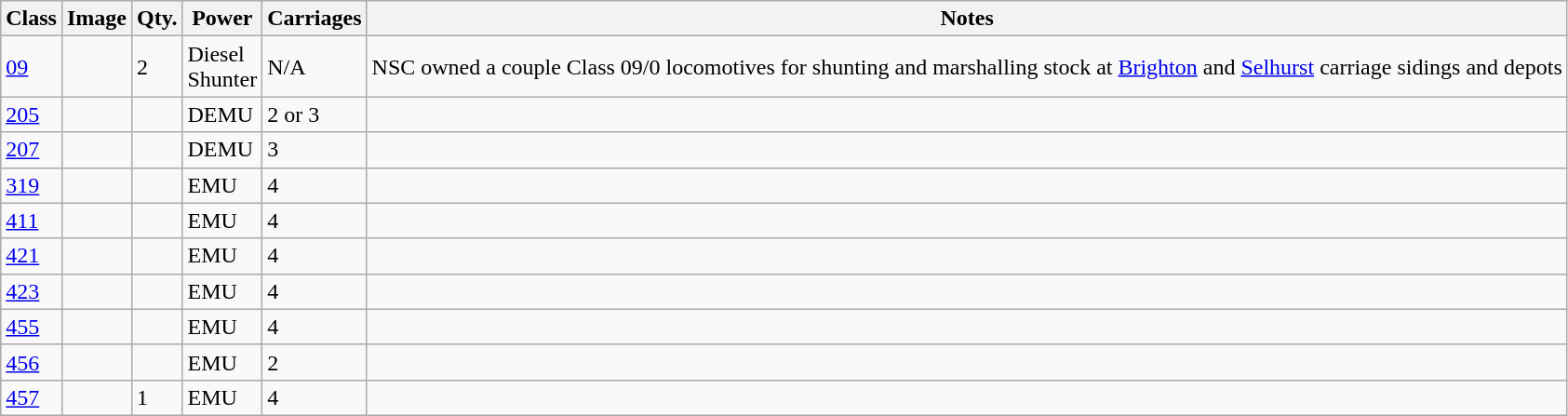<table class="wikitable">
<tr>
<th>Class</th>
<th>Image</th>
<th>Qty.</th>
<th>Power</th>
<th>Carriages</th>
<th>Notes</th>
</tr>
<tr>
<td><a href='#'>09</a></td>
<td></td>
<td>2</td>
<td>Diesel<br>Shunter</td>
<td>N/A</td>
<td>NSC owned a couple Class 09/0 locomotives for shunting and marshalling stock at <a href='#'>Brighton</a> and <a href='#'>Selhurst</a> carriage sidings and depots</td>
</tr>
<tr>
<td><a href='#'>205</a></td>
<td></td>
<td></td>
<td>DEMU</td>
<td>2 or 3</td>
<td></td>
</tr>
<tr>
<td><a href='#'>207</a></td>
<td></td>
<td></td>
<td>DEMU</td>
<td>3</td>
<td></td>
</tr>
<tr>
<td><a href='#'>319</a></td>
<td></td>
<td></td>
<td>EMU</td>
<td>4</td>
<td></td>
</tr>
<tr>
<td><a href='#'>411</a></td>
<td></td>
<td></td>
<td>EMU</td>
<td>4</td>
<td></td>
</tr>
<tr>
<td><a href='#'>421</a></td>
<td></td>
<td></td>
<td>EMU</td>
<td>4</td>
<td></td>
</tr>
<tr>
<td><a href='#'>423</a></td>
<td></td>
<td></td>
<td>EMU</td>
<td>4</td>
<td></td>
</tr>
<tr>
<td><a href='#'>455</a></td>
<td></td>
<td></td>
<td>EMU</td>
<td>4</td>
<td></td>
</tr>
<tr>
<td><a href='#'>456</a></td>
<td></td>
<td></td>
<td>EMU</td>
<td>2</td>
<td></td>
</tr>
<tr>
<td><a href='#'>457</a></td>
<td></td>
<td>1</td>
<td>EMU</td>
<td>4</td>
<td></td>
</tr>
</table>
